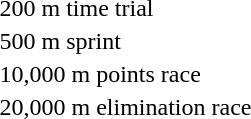<table>
<tr>
<td>200 m time trial<br></td>
<td></td>
<td></td>
<td></td>
</tr>
<tr>
<td>500 m sprint<br></td>
<td></td>
<td></td>
<td></td>
</tr>
<tr>
<td>10,000 m points race<br></td>
<td></td>
<td></td>
<td></td>
</tr>
<tr>
<td>20,000 m elimination race<br></td>
<td></td>
<td></td>
<td></td>
</tr>
</table>
